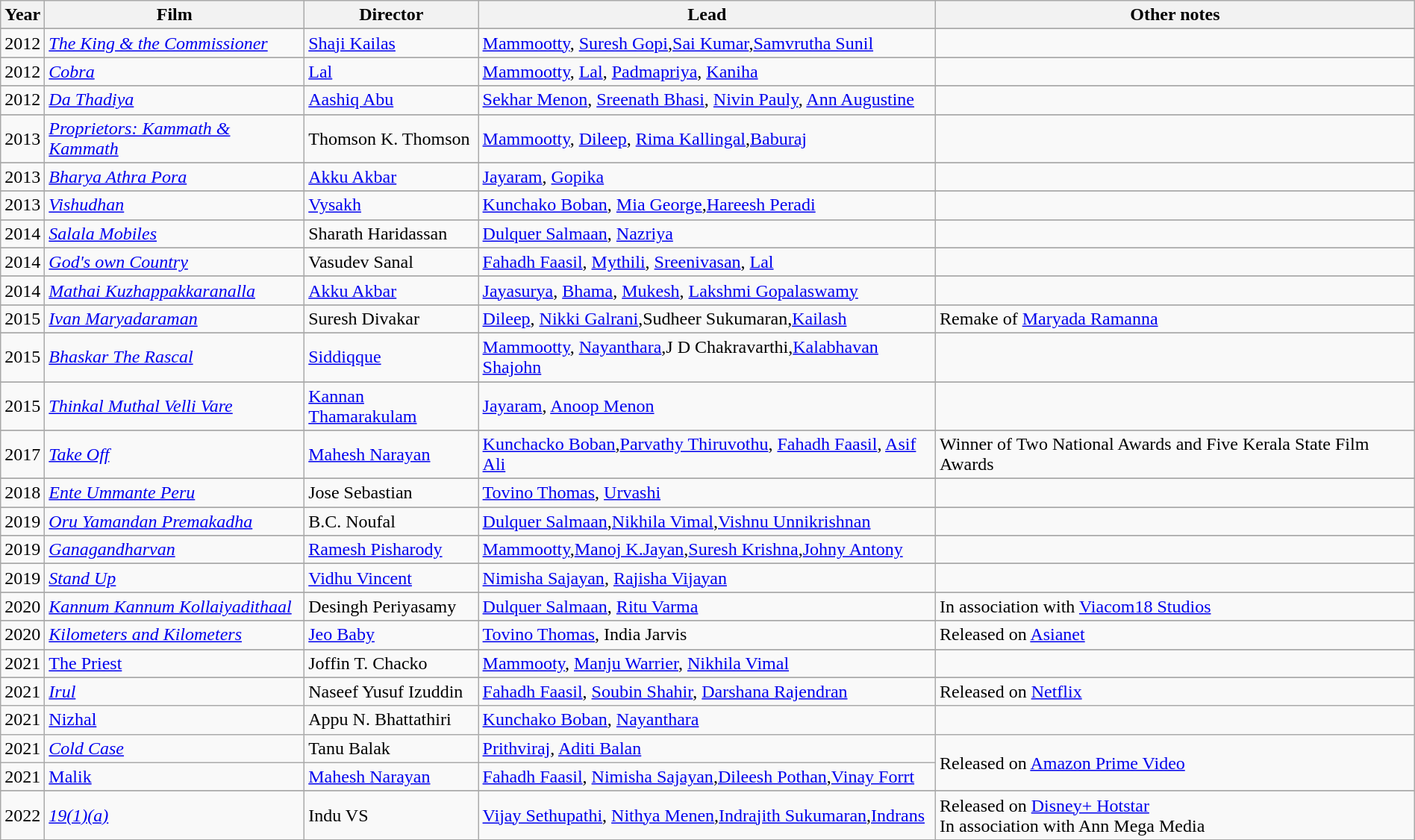<table class="wikitable sortable" style="margin:auto; margin:auto;">
<tr>
<th>Year</th>
<th>Film</th>
<th>Director</th>
<th>Lead</th>
<th>Other notes</th>
</tr>
<tr>
</tr>
<tr>
<td>2012</td>
<td><em><a href='#'>The King & the Commissioner</a></em></td>
<td><a href='#'>Shaji Kailas</a></td>
<td><a href='#'>Mammootty</a>, <a href='#'>Suresh Gopi</a>,<a href='#'>Sai Kumar</a>,<a href='#'>Samvrutha Sunil</a></td>
<td></td>
</tr>
<tr>
</tr>
<tr>
<td>2012</td>
<td><a href='#'><em>Cobra</em></a></td>
<td><a href='#'>Lal</a></td>
<td><a href='#'>Mammootty</a>, <a href='#'>Lal</a>, <a href='#'>Padmapriya</a>, <a href='#'>Kaniha</a></td>
<td></td>
</tr>
<tr>
</tr>
<tr>
<td>2012</td>
<td><em><a href='#'>Da Thadiya</a></em></td>
<td><a href='#'>Aashiq Abu</a></td>
<td><a href='#'>Sekhar Menon</a>, <a href='#'>Sreenath Bhasi</a>, <a href='#'>Nivin Pauly</a>, <a href='#'>Ann Augustine</a></td>
<td></td>
</tr>
<tr>
</tr>
<tr>
<td>2013</td>
<td><em><a href='#'>Proprietors: Kammath & Kammath</a></em></td>
<td>Thomson K. Thomson</td>
<td><a href='#'>Mammootty</a>, <a href='#'>Dileep</a>, <a href='#'>Rima Kallingal</a>,<a href='#'>Baburaj</a></td>
<td></td>
</tr>
<tr>
</tr>
<tr>
<td>2013</td>
<td><em><a href='#'>Bharya Athra Pora</a></em></td>
<td><a href='#'>Akku Akbar</a></td>
<td><a href='#'>Jayaram</a>, <a href='#'>Gopika</a></td>
<td></td>
</tr>
<tr>
</tr>
<tr>
<td>2013</td>
<td><em><a href='#'>Vishudhan</a></em></td>
<td><a href='#'>Vysakh</a></td>
<td><a href='#'>Kunchako Boban</a>, <a href='#'>Mia George</a>,<a href='#'>Hareesh Peradi</a></td>
<td></td>
</tr>
<tr>
</tr>
<tr>
<td>2014</td>
<td><em><a href='#'>Salala Mobiles</a></em></td>
<td>Sharath Haridassan</td>
<td><a href='#'>Dulquer Salmaan</a>, <a href='#'>Nazriya</a></td>
<td></td>
</tr>
<tr>
</tr>
<tr>
</tr>
<tr>
<td>2014</td>
<td><em><a href='#'>God's own Country</a></em></td>
<td>Vasudev Sanal</td>
<td><a href='#'>Fahadh Faasil</a>, <a href='#'>Mythili</a>, <a href='#'>Sreenivasan</a>, <a href='#'>Lal</a></td>
<td></td>
</tr>
<tr>
</tr>
<tr>
<td>2014</td>
<td><em><a href='#'>Mathai Kuzhappakkaranalla</a></em></td>
<td><a href='#'>Akku Akbar</a></td>
<td><a href='#'>Jayasurya</a>, <a href='#'>Bhama</a>, <a href='#'>Mukesh</a>, <a href='#'>Lakshmi Gopalaswamy</a></td>
<td></td>
</tr>
<tr>
</tr>
<tr>
<td>2015</td>
<td><em><a href='#'>Ivan Maryadaraman</a></em></td>
<td>Suresh Divakar</td>
<td><a href='#'>Dileep</a>, <a href='#'>Nikki Galrani</a>,Sudheer Sukumaran,<a href='#'>Kailash</a></td>
<td>Remake of <a href='#'>Maryada Ramanna</a></td>
</tr>
<tr>
</tr>
<tr>
<td>2015</td>
<td><em><a href='#'>Bhaskar The Rascal</a></em></td>
<td><a href='#'>Siddiqque</a></td>
<td><a href='#'>Mammootty</a>, <a href='#'>Nayanthara</a>,J D Chakravarthi,<a href='#'>Kalabhavan Shajohn</a></td>
<td></td>
</tr>
<tr>
</tr>
<tr>
<td>2015</td>
<td><em><a href='#'>Thinkal Muthal Velli Vare</a></em></td>
<td><a href='#'>Kannan Thamarakulam</a></td>
<td><a href='#'>Jayaram</a>, <a href='#'>Anoop Menon</a></td>
<td></td>
</tr>
<tr>
</tr>
<tr>
<td>2017</td>
<td><a href='#'><em>Take Off</em></a></td>
<td><a href='#'>Mahesh Narayan</a></td>
<td><a href='#'>Kunchacko Boban</a>,<a href='#'>Parvathy Thiruvothu</a>, <a href='#'>Fahadh Faasil</a>, <a href='#'>Asif Ali</a></td>
<td>Winner of Two National Awards and Five Kerala State Film Awards</td>
</tr>
<tr>
</tr>
<tr>
<td>2018</td>
<td><em><a href='#'>Ente Ummante Peru</a></em></td>
<td>Jose Sebastian</td>
<td><a href='#'>Tovino Thomas</a>, <a href='#'>Urvashi</a></td>
<td></td>
</tr>
<tr>
</tr>
<tr>
<td>2019</td>
<td><em><a href='#'>Oru Yamandan Premakadha</a></em></td>
<td>B.C. Noufal</td>
<td><a href='#'>Dulquer Salmaan</a>,<a href='#'>Nikhila Vimal</a>,<a href='#'>Vishnu Unnikrishnan</a></td>
<td></td>
</tr>
<tr>
</tr>
<tr>
<td>2019</td>
<td><em><a href='#'>Ganagandharvan</a></em></td>
<td><a href='#'>Ramesh Pisharody</a></td>
<td><a href='#'>Mammootty</a>,<a href='#'>Manoj K.Jayan</a>,<a href='#'>Suresh Krishna</a>,<a href='#'>Johny Antony</a></td>
<td></td>
</tr>
<tr>
</tr>
<tr>
<td>2019</td>
<td><a href='#'><em>Stand Up</em></a></td>
<td><a href='#'>Vidhu Vincent</a></td>
<td><a href='#'>Nimisha Sajayan</a>, <a href='#'>Rajisha Vijayan</a></td>
<td></td>
</tr>
<tr>
</tr>
<tr>
<td>2020</td>
<td><em><a href='#'>Kannum Kannum Kollaiyadithaal</a></em></td>
<td>Desingh Periyasamy</td>
<td><a href='#'>Dulquer Salmaan</a>, <a href='#'>Ritu Varma</a></td>
<td>In association with <a href='#'>Viacom18 Studios</a></td>
</tr>
<tr>
</tr>
<tr>
<td>2020</td>
<td><em><a href='#'>Kilometers and Kilometers</a></em></td>
<td><a href='#'>Jeo Baby</a></td>
<td><a href='#'>Tovino Thomas</a>, India Jarvis</td>
<td>Released on <a href='#'>Asianet</a></td>
</tr>
<tr>
</tr>
<tr>
<td>2021</td>
<td><em><a href='#'></em>The Priest<em></a></em></td>
<td>Joffin T. Chacko</td>
<td><a href='#'>Mammooty</a>, <a href='#'>Manju Warrier</a>, <a href='#'>Nikhila Vimal</a></td>
<td></td>
</tr>
<tr>
</tr>
<tr>
<td>2021</td>
<td><em><a href='#'>Irul</a></em></td>
<td>Naseef Yusuf Izuddin</td>
<td><a href='#'>Fahadh Faasil</a>, <a href='#'>Soubin Shahir</a>, <a href='#'>Darshana Rajendran</a></td>
<td>Released on <a href='#'>Netflix</a></td>
</tr>
<tr>
<td>2021</td>
<td><em> <a href='#'></em>Nizhal<em></a></em></td>
<td>Appu N. Bhattathiri</td>
<td><a href='#'>Kunchako Boban</a>, <a href='#'>Nayanthara</a></td>
<td></td>
</tr>
<tr>
<td>2021</td>
<td><em> <a href='#'>Cold Case</a></em></td>
<td>Tanu Balak</td>
<td><a href='#'>Prithviraj</a>, <a href='#'>Aditi Balan</a></td>
<td Rowspan=2>Released on <a href='#'>Amazon Prime Video</a></td>
</tr>
<tr>
<td>2021</td>
<td><em><a href='#'></em>Malik<em></a></em></td>
<td><a href='#'>Mahesh Narayan</a></td>
<td><a href='#'>Fahadh Faasil</a>, <a href='#'>Nimisha Sajayan</a>,<a href='#'>Dileesh Pothan</a>,<a href='#'>Vinay Forrt</a></td>
</tr>
<tr>
</tr>
<tr>
<td>2022</td>
<td><em><a href='#'>19(1)(a)</a></em></td>
<td>Indu VS</td>
<td><a href='#'>Vijay Sethupathi</a>, <a href='#'>Nithya Menen</a>,<a href='#'>Indrajith Sukumaran</a>,<a href='#'>Indrans</a></td>
<td>Released on <a href='#'>Disney+ Hotstar</a><br>In association with Ann Mega Media</td>
</tr>
<tr>
</tr>
</table>
